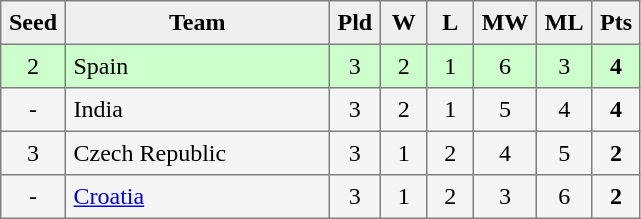<table style=border-collapse:collapse border=1 cellspacing=0 cellpadding=5>
<tr align=center bgcolor=#efefef>
<th width=20>Seed</th>
<th width=165>Team</th>
<th width=20>Pld</th>
<th width=20>W</th>
<th width=20>L</th>
<th width=20>MW</th>
<th width=20>ML</th>
<th width=20>Pts</th>
</tr>
<tr align=center style="background:#ccffcc;">
<td style="text-align:center;">2</td>
<td align="left">  Spain</td>
<td>3</td>
<td>2</td>
<td>1</td>
<td>6</td>
<td>3</td>
<td><strong>4</strong></td>
</tr>
<tr align=center style="background:#f5f5f5;">
<td style="text-align:center;">-</td>
<td align="left"> India</td>
<td>3</td>
<td>2</td>
<td>1</td>
<td>5</td>
<td>4</td>
<td><strong>4</strong></td>
</tr>
<tr align=center style="background:#f5f5f5;">
<td style="text-align:center;">3</td>
<td align="left"> Czech Republic</td>
<td>3</td>
<td>1</td>
<td>2</td>
<td>4</td>
<td>5</td>
<td><strong>2</strong></td>
</tr>
<tr align=center style="background:#f5f5f5;">
<td style="text-align:center;">-</td>
<td align="left"> <a href='#'>Croatia</a></td>
<td>3</td>
<td>1</td>
<td>2</td>
<td>3</td>
<td>6</td>
<td><strong>2</strong></td>
</tr>
</table>
